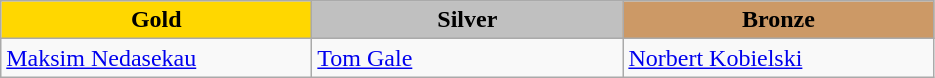<table class="wikitable" style="text-align:left">
<tr align="center">
<td width=200 bgcolor=gold><strong>Gold</strong></td>
<td width=200 bgcolor=silver><strong>Silver</strong></td>
<td width=200 bgcolor=CC9966><strong>Bronze</strong></td>
</tr>
<tr>
<td><a href='#'>Maksim Nedasekau</a><br></td>
<td><a href='#'>Tom Gale</a><br></td>
<td><a href='#'>Norbert Kobielski</a><br></td>
</tr>
</table>
